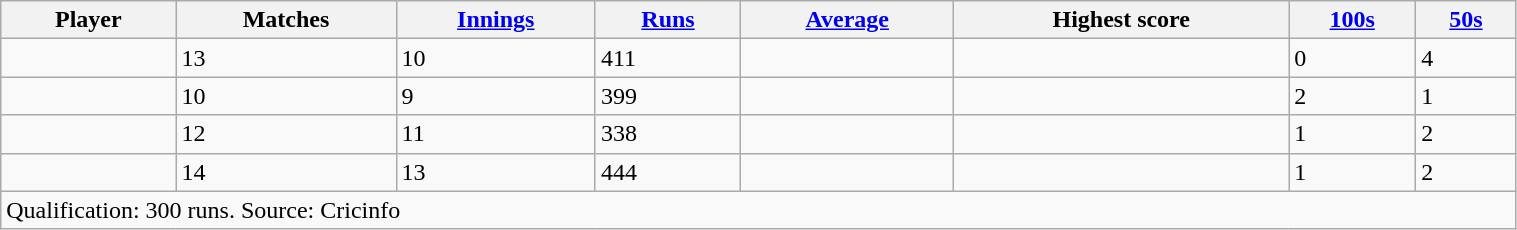<table class="wikitable sortable" style="width:80%;">
<tr>
<th>Player</th>
<th>Matches</th>
<th><a href='#'>Innings</a></th>
<th><a href='#'>Runs</a></th>
<th><a href='#'>Average</a></th>
<th>Highest score</th>
<th><a href='#'>100s</a></th>
<th><a href='#'>50s</a></th>
</tr>
<tr>
<td></td>
<td>13</td>
<td>10</td>
<td>411</td>
<td></td>
<td></td>
<td>0</td>
<td>4</td>
</tr>
<tr>
<td></td>
<td>10</td>
<td>9</td>
<td>399</td>
<td></td>
<td></td>
<td>2</td>
<td>1</td>
</tr>
<tr>
<td></td>
<td>12</td>
<td>11</td>
<td>338</td>
<td></td>
<td></td>
<td>1</td>
<td>2</td>
</tr>
<tr>
<td></td>
<td>14</td>
<td>13</td>
<td>444</td>
<td></td>
<td></td>
<td>1</td>
<td>2</td>
</tr>
<tr class="unsortable">
<td colspan="8">Qualification: 300 runs.  Source: Cricinfo</td>
</tr>
</table>
